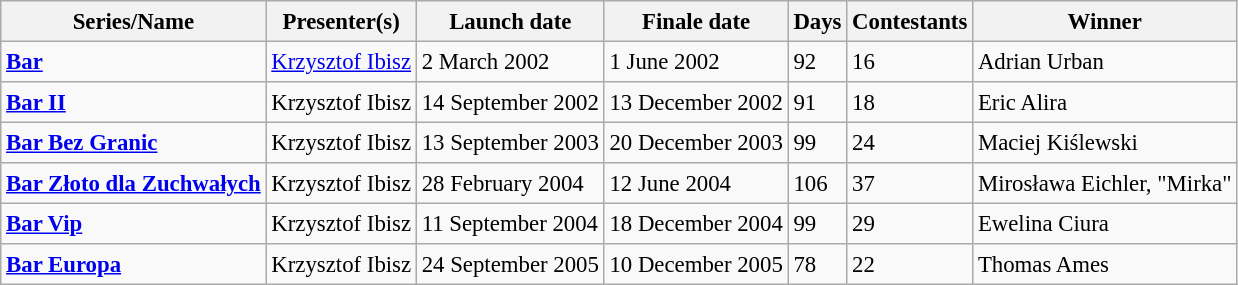<table class="wikitable" style="text-align:left; font-size:95%; line-height:20px;">
<tr>
<th>Series/Name</th>
<th>Presenter(s)</th>
<th>Launch date</th>
<th>Finale date</th>
<th>Days</th>
<th>Contestants</th>
<th>Winner</th>
</tr>
<tr>
<td><strong><a href='#'>Bar</a></strong></td>
<td><a href='#'>Krzysztof Ibisz</a></td>
<td>2 March 2002</td>
<td>1 June 2002</td>
<td>92</td>
<td>16</td>
<td>Adrian Urban</td>
</tr>
<tr>
<td><strong><a href='#'>Bar II</a></strong></td>
<td>Krzysztof Ibisz</td>
<td>14 September 2002</td>
<td>13 December 2002</td>
<td>91</td>
<td>18</td>
<td>Eric Alira</td>
</tr>
<tr>
<td><strong><a href='#'>Bar Bez Granic</a></strong></td>
<td>Krzysztof Ibisz</td>
<td>13 September 2003</td>
<td>20 December 2003</td>
<td>99</td>
<td>24</td>
<td>Maciej Kiślewski</td>
</tr>
<tr>
<td><strong><a href='#'>Bar Złoto dla Zuchwałych</a></strong></td>
<td>Krzysztof Ibisz</td>
<td>28 February 2004</td>
<td>12 June 2004</td>
<td>106</td>
<td>37</td>
<td>Mirosława Eichler, "Mirka"</td>
</tr>
<tr>
<td><strong><a href='#'>Bar Vip</a></strong></td>
<td>Krzysztof Ibisz</td>
<td>11 September 2004</td>
<td>18 December 2004</td>
<td>99</td>
<td>29</td>
<td>Ewelina Ciura</td>
</tr>
<tr>
<td><strong><a href='#'>Bar Europa</a></strong></td>
<td>Krzysztof Ibisz</td>
<td>24 September 2005</td>
<td>10 December 2005</td>
<td>78</td>
<td>22</td>
<td>Thomas Ames</td>
</tr>
</table>
